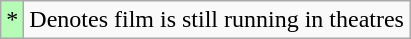<table class="wikitable">
<tr>
<td style="background:#b6fcb6;">*</td>
<td>Denotes film is still running in theatres</td>
</tr>
</table>
